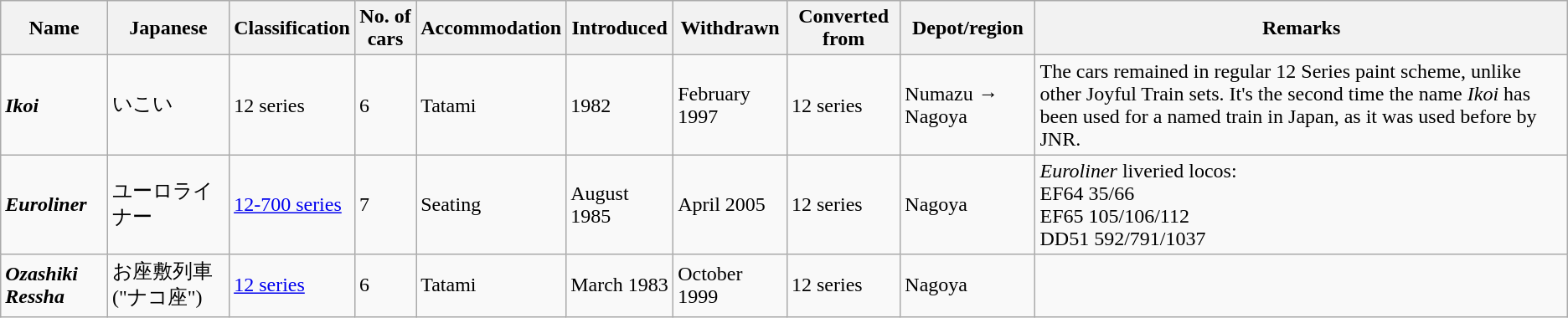<table class="wikitable">
<tr>
<th>Name</th>
<th>Japanese</th>
<th>Classification</th>
<th>No. of cars</th>
<th>Accommodation</th>
<th>Introduced</th>
<th>Withdrawn</th>
<th>Converted from</th>
<th>Depot/region</th>
<th>Remarks</th>
</tr>
<tr>
<td><strong><em>Ikoi</em></strong></td>
<td>いこい</td>
<td>12 series</td>
<td>6</td>
<td>Tatami</td>
<td>1982</td>
<td>February 1997</td>
<td>12 series</td>
<td>Numazu → Nagoya</td>
<td>The cars remained in regular 12 Series paint scheme, unlike other Joyful Train sets. It's the second time the name <em>Ikoi</em> has been used for a named train in Japan, as it was used before by JNR.</td>
</tr>
<tr>
<td><strong><em>Euroliner</em></strong></td>
<td>ユーロライナー</td>
<td><a href='#'>12-700 series</a></td>
<td>7</td>
<td>Seating</td>
<td>August 1985</td>
<td>April 2005</td>
<td>12 series</td>
<td>Nagoya</td>
<td><em>Euroliner</em> liveried locos:<br>EF64 35/66<br>EF65 105/106/112<br>DD51 592/791/1037</td>
</tr>
<tr>
<td><strong><em>Ozashiki Ressha</em></strong></td>
<td>お座敷列車 ("ナコ座")</td>
<td><a href='#'>12 series</a></td>
<td>6</td>
<td>Tatami</td>
<td>March 1983</td>
<td>October 1999</td>
<td>12 series</td>
<td>Nagoya</td>
<td></td>
</tr>
</table>
